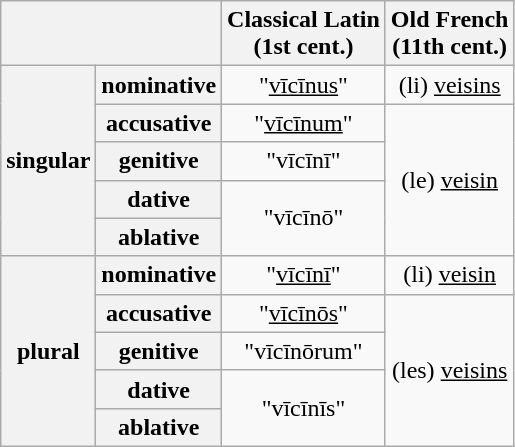<table class="wikitable" align="center">
<tr>
<th colspan="2"></th>
<th>Classical Latin<br>(1st cent.)</th>
<th>Old French<br>(11th cent.)</th>
</tr>
<tr align="center">
<th rowspan="5">singular</th>
<th>nominative</th>
<td>"<u>vīcīnus</u>"</td>
<td>(li) <u>veisins</u></td>
</tr>
<tr align="center">
<th>accusative</th>
<td>"<u>vīcīnum</u>"</td>
<td rowspan="4">(le) <u>veisin</u></td>
</tr>
<tr align="center">
<th>genitive</th>
<td>"vīcīnī"</td>
</tr>
<tr align="center">
<th>dative</th>
<td rowspan="2">"vīcīnō"</td>
</tr>
<tr align="center">
<th>ablative</th>
</tr>
<tr align="center">
<th rowspan="5">plural</th>
<th>nominative</th>
<td>"<u>vīcīnī</u>"</td>
<td>(li) <u>veisin</u></td>
</tr>
<tr align="center">
<th>accusative</th>
<td>"<u>vīcīnōs</u>"</td>
<td rowspan="4">(les) <u>veisins</u></td>
</tr>
<tr align="center">
<th>genitive</th>
<td>"vīcīnōrum"</td>
</tr>
<tr align="center">
<th>dative</th>
<td rowspan="2">"vīcīnīs"</td>
</tr>
<tr align="center">
<th>ablative</th>
</tr>
</table>
